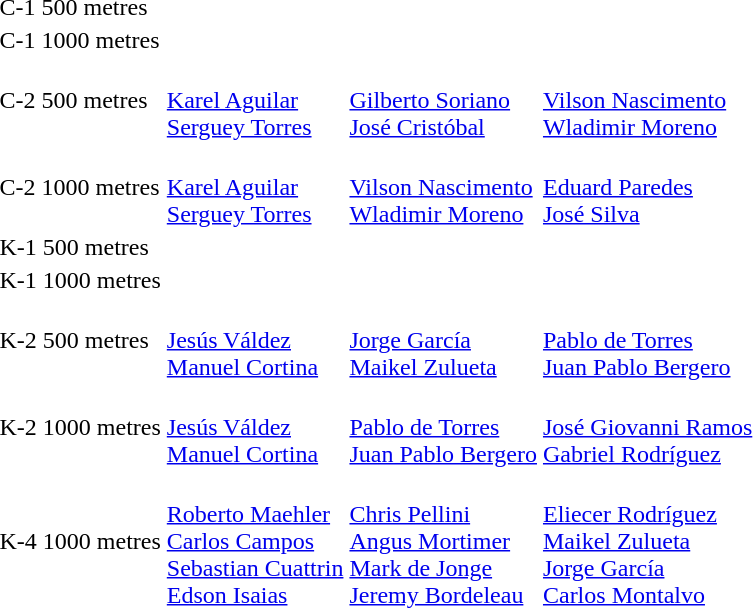<table>
<tr>
<td>C-1 500 metres</td>
<td></td>
<td></td>
<td></td>
</tr>
<tr>
<td>C-1 1000 metres</td>
<td></td>
<td></td>
<td></td>
</tr>
<tr>
<td>C-2 500 metres</td>
<td><br><a href='#'>Karel Aguilar</a><br><a href='#'>Serguey Torres</a></td>
<td><br><a href='#'>Gilberto Soriano</a><br><a href='#'>José Cristóbal</a></td>
<td><br><a href='#'>Vilson Nascimento</a><br><a href='#'>Wladimir Moreno</a></td>
</tr>
<tr>
<td>C-2 1000 metres</td>
<td><br><a href='#'>Karel Aguilar</a><br><a href='#'>Serguey Torres</a></td>
<td><br><a href='#'>Vilson Nascimento</a><br><a href='#'>Wladimir Moreno</a></td>
<td><br><a href='#'>Eduard Paredes</a><br><a href='#'>José Silva</a></td>
</tr>
<tr>
<td>K-1 500 metres</td>
<td></td>
<td></td>
<td></td>
</tr>
<tr>
<td>K-1 1000 metres</td>
<td></td>
<td></td>
<td></td>
</tr>
<tr>
<td>K-2 500 metres</td>
<td><br><a href='#'>Jesús Váldez</a><br><a href='#'>Manuel Cortina</a></td>
<td><br><a href='#'>Jorge García</a><br><a href='#'>Maikel Zulueta</a></td>
<td><br><a href='#'>Pablo de Torres</a><br><a href='#'>Juan Pablo Bergero</a></td>
</tr>
<tr>
<td>K-2 1000 metres</td>
<td><br><a href='#'>Jesús Váldez</a><br><a href='#'>Manuel Cortina</a></td>
<td><br><a href='#'>Pablo de Torres</a><br><a href='#'>Juan Pablo Bergero</a></td>
<td><br><a href='#'>José Giovanni Ramos</a><br><a href='#'>Gabriel Rodríguez</a></td>
</tr>
<tr>
<td>K-4 1000 metres</td>
<td><br><a href='#'>Roberto Maehler</a><br><a href='#'>Carlos Campos</a><br><a href='#'>Sebastian Cuattrin</a><br><a href='#'>Edson Isaias</a></td>
<td><br><a href='#'>Chris Pellini</a><br><a href='#'>Angus Mortimer</a><br><a href='#'>Mark de Jonge</a><br><a href='#'>Jeremy Bordeleau</a></td>
<td><br><a href='#'>Eliecer Rodríguez</a><br><a href='#'>Maikel Zulueta</a><br><a href='#'>Jorge García</a><br><a href='#'>Carlos Montalvo</a></td>
</tr>
</table>
